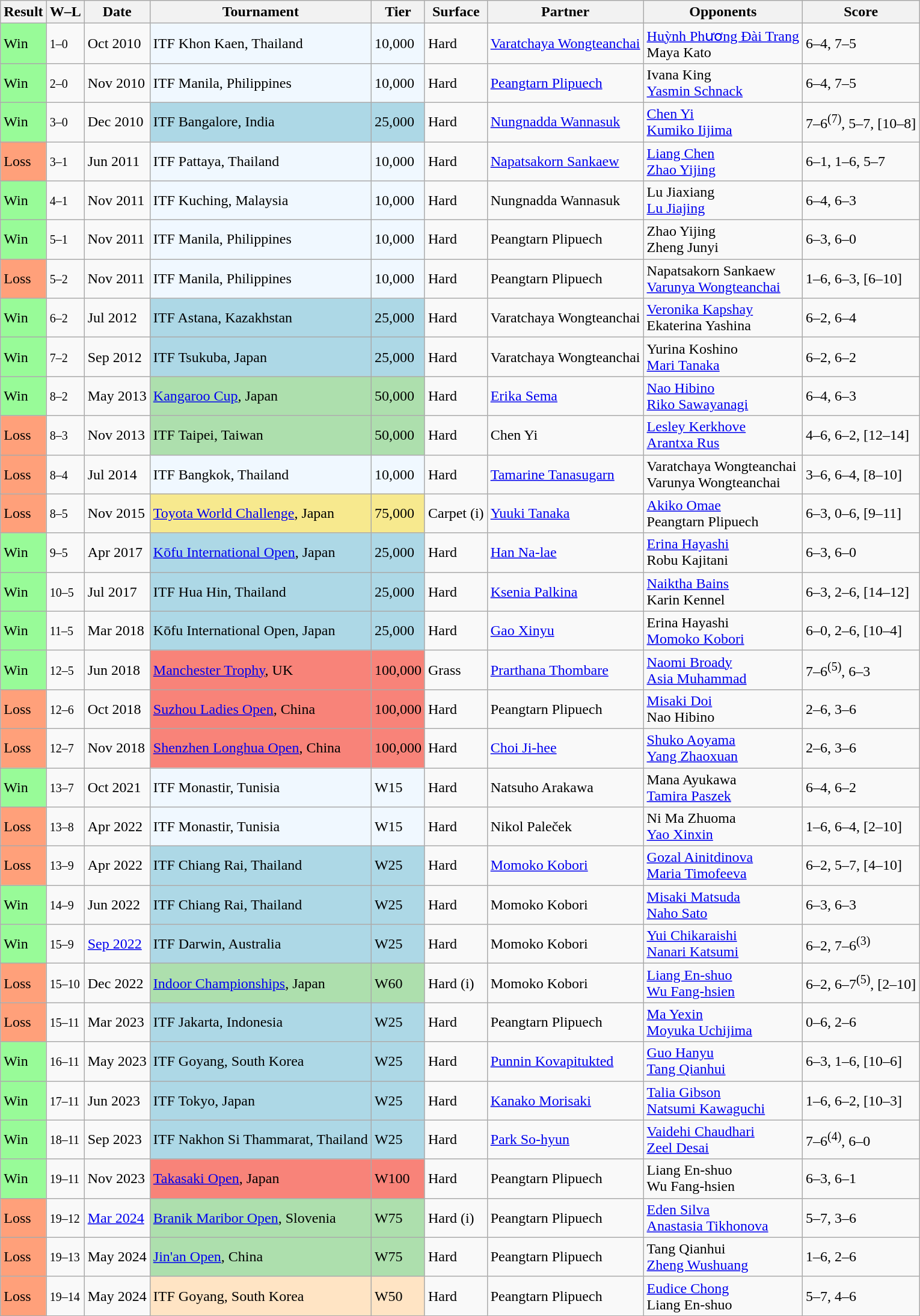<table class="sortable wikitable">
<tr>
<th>Result</th>
<th class="unsortable">W–L</th>
<th>Date</th>
<th>Tournament</th>
<th>Tier</th>
<th>Surface</th>
<th>Partner</th>
<th>Opponents</th>
<th class="unsortable">Score</th>
</tr>
<tr>
<td bgcolor=98FB98>Win</td>
<td><small>1–0</small></td>
<td>Oct 2010</td>
<td style="background:#f0f8ff;">ITF Khon Kaen, Thailand</td>
<td style="background:#f0f8ff;">10,000</td>
<td>Hard</td>
<td> <a href='#'>Varatchaya Wongteanchai</a></td>
<td> <a href='#'>Huỳnh Phương Đài Trang</a> <br>  Maya Kato</td>
<td>6–4, 7–5</td>
</tr>
<tr>
<td bgcolor=98FB98>Win</td>
<td><small>2–0</small></td>
<td>Nov 2010</td>
<td style="background:#f0f8ff;">ITF Manila, Philippines</td>
<td style="background:#f0f8ff;">10,000</td>
<td>Hard</td>
<td> <a href='#'>Peangtarn Plipuech</a></td>
<td> Ivana King <br>  <a href='#'>Yasmin Schnack</a></td>
<td>6–4, 7–5</td>
</tr>
<tr>
<td bgcolor=98FB98>Win</td>
<td><small>3–0</small></td>
<td>Dec 2010</td>
<td style="background:lightblue;">ITF Bangalore, India</td>
<td style="background:lightblue;">25,000</td>
<td>Hard</td>
<td> <a href='#'>Nungnadda Wannasuk</a></td>
<td> <a href='#'>Chen Yi</a> <br>  <a href='#'>Kumiko Iijima</a></td>
<td>7–6<sup>(7)</sup>, 5–7, [10–8]</td>
</tr>
<tr>
<td bgcolor=FFA07A>Loss</td>
<td><small>3–1</small></td>
<td>Jun 2011</td>
<td style="background:#f0f8ff;">ITF Pattaya, Thailand</td>
<td style="background:#f0f8ff;">10,000</td>
<td>Hard</td>
<td> <a href='#'>Napatsakorn Sankaew</a></td>
<td> <a href='#'>Liang Chen</a> <br>  <a href='#'>Zhao Yijing</a></td>
<td>6–1, 1–6, 5–7</td>
</tr>
<tr>
<td bgcolor=98FB98>Win</td>
<td><small>4–1</small></td>
<td>Nov 2011</td>
<td style="background:#f0f8ff;">ITF Kuching, Malaysia</td>
<td style="background:#f0f8ff;">10,000</td>
<td>Hard</td>
<td> Nungnadda Wannasuk</td>
<td> Lu Jiaxiang <br>  <a href='#'>Lu Jiajing</a></td>
<td>6–4, 6–3</td>
</tr>
<tr>
<td bgcolor=98FB98>Win</td>
<td><small>5–1</small></td>
<td>Nov 2011</td>
<td style="background:#f0f8ff;">ITF Manila, Philippines</td>
<td style="background:#f0f8ff;">10,000</td>
<td>Hard</td>
<td> Peangtarn Plipuech</td>
<td> Zhao Yijing <br>  Zheng Junyi</td>
<td>6–3, 6–0</td>
</tr>
<tr>
<td bgcolor=FFA07A>Loss</td>
<td><small>5–2</small></td>
<td>Nov 2011</td>
<td style="background:#f0f8ff;">ITF Manila, Philippines</td>
<td style="background:#f0f8ff;">10,000</td>
<td>Hard</td>
<td> Peangtarn Plipuech</td>
<td> Napatsakorn Sankaew <br>  <a href='#'>Varunya Wongteanchai</a></td>
<td>1–6, 6–3, [6–10]</td>
</tr>
<tr>
<td bgcolor=98FB98>Win</td>
<td><small>6–2</small></td>
<td>Jul 2012</td>
<td style="background:lightblue;">ITF Astana, Kazakhstan</td>
<td style="background:lightblue;">25,000</td>
<td>Hard</td>
<td> Varatchaya Wongteanchai</td>
<td> <a href='#'>Veronika Kapshay</a> <br>  Ekaterina Yashina</td>
<td>6–2, 6–4</td>
</tr>
<tr>
<td bgcolor=98FB98>Win</td>
<td><small>7–2</small></td>
<td>Sep 2012</td>
<td style="background:lightblue;">ITF Tsukuba, Japan</td>
<td style="background:lightblue;">25,000</td>
<td>Hard</td>
<td> Varatchaya Wongteanchai</td>
<td> Yurina Koshino <br>  <a href='#'>Mari Tanaka</a></td>
<td>6–2, 6–2</td>
</tr>
<tr>
<td bgcolor=98FB98>Win</td>
<td><small>8–2</small></td>
<td>May 2013</td>
<td style="background:#addfad;"><a href='#'>Kangaroo Cup</a>, Japan</td>
<td style="background:#addfad;">50,000</td>
<td>Hard</td>
<td> <a href='#'>Erika Sema</a></td>
<td> <a href='#'>Nao Hibino</a> <br>  <a href='#'>Riko Sawayanagi</a></td>
<td>6–4, 6–3</td>
</tr>
<tr>
<td bgcolor=FFA07A>Loss</td>
<td><small>8–3</small></td>
<td>Nov 2013</td>
<td style="background:#addfad;">ITF Taipei, Taiwan</td>
<td style="background:#addfad;">50,000</td>
<td>Hard</td>
<td> Chen Yi</td>
<td> <a href='#'>Lesley Kerkhove</a> <br>  <a href='#'>Arantxa Rus</a></td>
<td>4–6, 6–2, [12–14]</td>
</tr>
<tr>
<td bgcolor=FFA07A>Loss</td>
<td><small>8–4</small></td>
<td>Jul 2014</td>
<td style="background:#f0f8ff;">ITF Bangkok, Thailand</td>
<td style="background:#f0f8ff;">10,000</td>
<td>Hard</td>
<td> <a href='#'>Tamarine Tanasugarn</a></td>
<td> Varatchaya Wongteanchai <br>  Varunya Wongteanchai</td>
<td>3–6, 6–4, [8–10]</td>
</tr>
<tr>
<td bgcolor=FFA07A>Loss</td>
<td><small>8–5</small></td>
<td>Nov 2015</td>
<td style="background:#f7e98e;"><a href='#'>Toyota World Challenge</a>, Japan</td>
<td style="background:#f7e98e;">75,000</td>
<td>Carpet (i)</td>
<td> <a href='#'>Yuuki Tanaka</a></td>
<td> <a href='#'>Akiko Omae</a> <br>  Peangtarn Plipuech</td>
<td>6–3, 0–6, [9–11]</td>
</tr>
<tr>
<td bgcolor="98FB98">Win</td>
<td><small>9–5</small></td>
<td>Apr 2017</td>
<td style="background:lightblue;"><a href='#'>Kōfu International Open</a>, Japan</td>
<td style="background:lightblue;">25,000</td>
<td>Hard</td>
<td> <a href='#'>Han Na-lae</a></td>
<td> <a href='#'>Erina Hayashi</a> <br>  Robu Kajitani</td>
<td>6–3, 6–0</td>
</tr>
<tr>
<td bgcolor=98FB98>Win</td>
<td><small>10–5</small></td>
<td>Jul 2017</td>
<td style="background:lightblue;">ITF Hua Hin, Thailand</td>
<td style="background:lightblue;">25,000</td>
<td>Hard</td>
<td> <a href='#'>Ksenia Palkina</a></td>
<td> <a href='#'>Naiktha Bains</a> <br>  Karin Kennel</td>
<td>6–3, 2–6, [14–12]</td>
</tr>
<tr>
<td bgcolor=98FB98>Win</td>
<td><small>11–5</small></td>
<td>Mar 2018</td>
<td style="background:lightblue;">Kōfu International Open, Japan</td>
<td style="background:lightblue;">25,000</td>
<td>Hard</td>
<td> <a href='#'>Gao Xinyu</a></td>
<td> Erina Hayashi <br>  <a href='#'>Momoko Kobori</a></td>
<td>6–0, 2–6, [10–4]</td>
</tr>
<tr>
<td bgcolor=98FB98>Win</td>
<td><small>12–5</small></td>
<td>Jun 2018</td>
<td style="background:#f88379;"><a href='#'>Manchester Trophy</a>, UK</td>
<td style="background:#f88379;">100,000</td>
<td>Grass</td>
<td> <a href='#'>Prarthana Thombare</a></td>
<td> <a href='#'>Naomi Broady</a> <br>  <a href='#'>Asia Muhammad</a></td>
<td>7–6<sup>(5)</sup>, 6–3</td>
</tr>
<tr>
<td bgcolor=FFA07A>Loss</td>
<td><small>12–6</small></td>
<td>Oct 2018</td>
<td style="background:#f88379;"><a href='#'>Suzhou Ladies Open</a>, China</td>
<td style="background:#f88379;">100,000</td>
<td>Hard</td>
<td> Peangtarn Plipuech</td>
<td> <a href='#'>Misaki Doi</a> <br>  Nao Hibino</td>
<td>2–6, 3–6</td>
</tr>
<tr>
<td bgcolor=FFA07A>Loss</td>
<td><small>12–7</small></td>
<td>Nov 2018</td>
<td style="background:#f88379;"><a href='#'>Shenzhen Longhua Open</a>, China</td>
<td style="background:#f88379;">100,000</td>
<td>Hard</td>
<td> <a href='#'>Choi Ji-hee</a></td>
<td> <a href='#'>Shuko Aoyama</a> <br>  <a href='#'>Yang Zhaoxuan</a></td>
<td>2–6, 3–6</td>
</tr>
<tr>
<td bgcolor=98FB98>Win</td>
<td><small>13–7</small></td>
<td>Oct 2021</td>
<td style="background:#f0f8ff;">ITF Monastir, Tunisia</td>
<td style="background:#f0f8ff;">W15</td>
<td>Hard</td>
<td> Natsuho Arakawa</td>
<td> Mana Ayukawa <br>  <a href='#'>Tamira Paszek</a></td>
<td>6–4, 6–2</td>
</tr>
<tr>
<td bgcolor="FFA07A">Loss</td>
<td><small>13–8</small></td>
<td>Apr 2022</td>
<td style="background:#f0f8ff;">ITF Monastir, Tunisia</td>
<td style="background:#f0f8ff;">W15</td>
<td>Hard</td>
<td> Nikol Paleček</td>
<td> Ni Ma Zhuoma <br>  <a href='#'>Yao Xinxin</a></td>
<td>1–6, 6–4, [2–10]</td>
</tr>
<tr>
<td bgcolor="FFA07A">Loss</td>
<td><small>13–9</small></td>
<td>Apr 2022</td>
<td style="background: lightblue;">ITF Chiang Rai, Thailand</td>
<td style="background: lightblue;">W25</td>
<td>Hard</td>
<td> <a href='#'>Momoko Kobori</a></td>
<td> <a href='#'>Gozal Ainitdinova</a> <br>  <a href='#'>Maria Timofeeva</a></td>
<td>6–2, 5–7, [4–10]</td>
</tr>
<tr>
<td style="background:#98fb98;">Win</td>
<td><small>14–9</small></td>
<td>Jun 2022</td>
<td style="background: lightblue;">ITF Chiang Rai, Thailand</td>
<td style="background: lightblue;">W25</td>
<td>Hard</td>
<td> Momoko Kobori</td>
<td> <a href='#'>Misaki Matsuda</a> <br>  <a href='#'>Naho Sato</a></td>
<td>6–3, 6–3</td>
</tr>
<tr>
<td style="background:#98fb98;">Win</td>
<td><small>15–9</small></td>
<td><a href='#'>Sep 2022</a></td>
<td style="background:lightblue;">ITF Darwin, Australia</td>
<td style="background:lightblue;">W25</td>
<td>Hard</td>
<td> Momoko Kobori</td>
<td> <a href='#'>Yui Chikaraishi</a> <br>  <a href='#'>Nanari Katsumi</a></td>
<td>6–2, 7–6<sup>(3)</sup></td>
</tr>
<tr>
<td bgcolor="FFA07A">Loss</td>
<td><small>15–10</small></td>
<td>Dec 2022</td>
<td style="background:#addfad;"><a href='#'>Indoor Championships</a>, Japan</td>
<td style="background:#addfad;">W60</td>
<td>Hard (i)</td>
<td> Momoko Kobori</td>
<td> <a href='#'>Liang En-shuo</a> <br>  <a href='#'>Wu Fang-hsien</a></td>
<td>6–2, 6–7<sup>(5)</sup>, [2–10]</td>
</tr>
<tr>
<td bgcolor="FFA07A">Loss</td>
<td><small>15–11</small></td>
<td>Mar 2023</td>
<td style="background:lightblue;">ITF Jakarta, Indonesia</td>
<td style="background:lightblue;">W25</td>
<td>Hard</td>
<td> Peangtarn Plipuech</td>
<td> <a href='#'>Ma Yexin</a> <br>  <a href='#'>Moyuka Uchijima</a></td>
<td>0–6, 2–6</td>
</tr>
<tr>
<td style="background:#98fb98;">Win</td>
<td><small>16–11</small></td>
<td>May 2023</td>
<td style="background:lightblue;">ITF Goyang, South Korea</td>
<td style="background:lightblue;">W25</td>
<td>Hard</td>
<td> <a href='#'>Punnin Kovapitukted</a></td>
<td> <a href='#'>Guo Hanyu</a> <br>  <a href='#'>Tang Qianhui</a></td>
<td>6–3, 1–6, [10–6]</td>
</tr>
<tr>
<td style="background:#98fb98;">Win</td>
<td><small>17–11</small></td>
<td>Jun 2023</td>
<td style="background:lightblue;">ITF Tokyo, Japan</td>
<td style="background:lightblue;">W25</td>
<td>Hard</td>
<td> <a href='#'>Kanako Morisaki</a></td>
<td> <a href='#'>Talia Gibson</a> <br>  <a href='#'>Natsumi Kawaguchi</a></td>
<td>1–6, 6–2, [10–3]</td>
</tr>
<tr>
<td style="background:#98fb98;">Win</td>
<td><small>18–11</small></td>
<td>Sep 2023</td>
<td style="background:lightblue;">ITF Nakhon Si Thammarat, Thailand</td>
<td style="background:lightblue;">W25</td>
<td>Hard</td>
<td> <a href='#'>Park So-hyun</a></td>
<td> <a href='#'>Vaidehi Chaudhari</a> <br>  <a href='#'>Zeel Desai</a></td>
<td>7–6<sup>(4)</sup>, 6–0</td>
</tr>
<tr>
<td style="background:#98fb98;">Win</td>
<td><small>19–11</small></td>
<td>Nov 2023</td>
<td style="background:#f88379;"><a href='#'>Takasaki Open</a>, Japan</td>
<td style="background:#f88379;">W100</td>
<td>Hard</td>
<td> Peangtarn Plipuech</td>
<td> Liang En-shuo <br>  Wu Fang-hsien</td>
<td>6–3, 6–1</td>
</tr>
<tr>
<td bgcolor="FFA07A">Loss</td>
<td><small>19–12</small></td>
<td><a href='#'>Mar 2024</a></td>
<td bgcolor="addfad"><a href='#'>Branik Maribor Open</a>, Slovenia</td>
<td bgcolor="addfad">W75</td>
<td>Hard (i)</td>
<td> Peangtarn Plipuech</td>
<td> <a href='#'>Eden Silva</a> <br>  <a href='#'>Anastasia Tikhonova</a></td>
<td>5–7, 3–6</td>
</tr>
<tr>
<td style="background:#ffa07a;">Loss</td>
<td><small>19–13</small></td>
<td>May 2024</td>
<td bgcolor="addfad"><a href='#'>Jin'an Open</a>, China</td>
<td bgcolor="addfad">W75</td>
<td>Hard</td>
<td> Peangtarn Plipuech</td>
<td> Tang Qianhui <br>  <a href='#'>Zheng Wushuang</a></td>
<td>1–6, 2–6</td>
</tr>
<tr>
<td style="background:#ffa07a;">Loss</td>
<td><small>19–14</small></td>
<td>May 2024</td>
<td style="background:#ffe4c4;">ITF Goyang, South Korea</td>
<td style="background:#ffe4c4;">W50</td>
<td>Hard</td>
<td> Peangtarn Plipuech</td>
<td> <a href='#'>Eudice Chong</a> <br>  Liang En-shuo</td>
<td>5–7, 4–6</td>
</tr>
</table>
